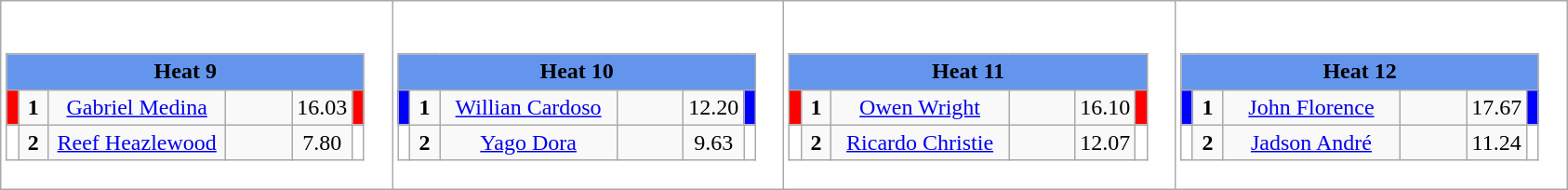<table class="wikitable" style="background:#fff;">
<tr>
<td><div><br><table class="wikitable">
<tr>
<td colspan="6"  style="text-align:center; background:#6495ed;"><strong>Heat 9</strong></td>
</tr>
<tr>
<td style="width:01px; background: #f00;"></td>
<td style="width:14px; text-align:center;"><strong>1</strong></td>
<td style="width:120px; text-align:center;"><a href='#'>Gabriel Medina</a></td>
<td style="width:40px; text-align:center;"></td>
<td style="width:20px; text-align:center;">16.03</td>
<td style="width:01px; background: #f00;"></td>
</tr>
<tr>
<td style="width:01px; background: #fff;"></td>
<td style="width:14px; text-align:center;"><strong>2</strong></td>
<td style="width:120px; text-align:center;"><a href='#'>Reef Heazlewood</a></td>
<td style="width:40px; text-align:center;"></td>
<td style="width:20px; text-align:center;">7.80</td>
<td style="width:01px; background: #fff;"></td>
</tr>
</table>
</div></td>
<td><div><br><table class="wikitable">
<tr>
<td colspan="6"  style="text-align:center; background:#6495ed;"><strong>Heat 10</strong></td>
</tr>
<tr>
<td style="width:01px; background: #00f;"></td>
<td style="width:14px; text-align:center;"><strong>1</strong></td>
<td style="width:120px; text-align:center;"><a href='#'>Willian Cardoso</a></td>
<td style="width:40px; text-align:center;"></td>
<td style="width:20px; text-align:center;">12.20</td>
<td style="width:01px; background: #00f;"></td>
</tr>
<tr>
<td style="width:01px; background: #fff;"></td>
<td style="width:14px; text-align:center;"><strong>2</strong></td>
<td style="width:120px; text-align:center;"><a href='#'>Yago Dora</a></td>
<td style="width:40px; text-align:center;"></td>
<td style="width:20px; text-align:center;">9.63</td>
<td style="width:01px; background: #fff;"></td>
</tr>
</table>
</div></td>
<td><div><br><table class="wikitable">
<tr>
<td colspan="6"  style="text-align:center; background:#6495ed;"><strong>Heat 11</strong></td>
</tr>
<tr>
<td style="width:01px; background: #f00;"></td>
<td style="width:14px; text-align:center;"><strong>1</strong></td>
<td style="width:120px; text-align:center;"><a href='#'>Owen Wright</a></td>
<td style="width:40px; text-align:center;"></td>
<td style="width:20px; text-align:center;">16.10</td>
<td style="width:01px; background: #f00;"></td>
</tr>
<tr>
<td style="width:01px; background: #fff;"></td>
<td style="width:14px; text-align:center;"><strong>2</strong></td>
<td style="width:120px; text-align:center;"><a href='#'>Ricardo Christie</a></td>
<td style="width:40px; text-align:center;"></td>
<td style="width:20px; text-align:center;">12.07</td>
<td style="width:01px; background: #fff;"></td>
</tr>
</table>
</div></td>
<td><div><br><table class="wikitable">
<tr>
<td colspan="6"  style="text-align:center; background:#6495ed;"><strong>Heat 12</strong></td>
</tr>
<tr>
<td style="width:01px; background: #00f;"></td>
<td style="width:14px; text-align:center;"><strong>1</strong></td>
<td style="width:120px; text-align:center;"><a href='#'>John Florence</a></td>
<td style="width:40px; text-align:center;"></td>
<td style="width:20px; text-align:center;">17.67</td>
<td style="width:01px; background: #00f;"></td>
</tr>
<tr>
<td style="width:01px; background: #fff;"></td>
<td style="width:14px; text-align:center;"><strong>2</strong></td>
<td style="width:120px; text-align:center;"><a href='#'>Jadson André</a></td>
<td style="width:40px; text-align:center;"></td>
<td style="width:20px; text-align:center;">11.24</td>
<td style="width:01px; background: #fff;"></td>
</tr>
</table>
</div></td>
</tr>
</table>
